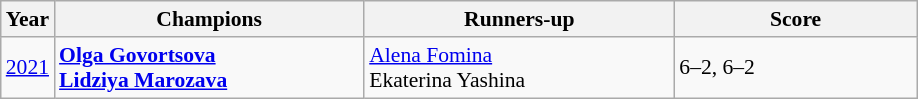<table class="wikitable" style="font-size:90%">
<tr>
<th>Year</th>
<th width="200">Champions</th>
<th width="200">Runners-up</th>
<th width="155">Score</th>
</tr>
<tr>
<td><a href='#'>2021</a></td>
<td> <strong><a href='#'>Olga Govortsova</a></strong> <br> <strong><a href='#'>Lidziya Marozava</a></strong></td>
<td> <a href='#'>Alena Fomina</a> <br> Ekaterina Yashina</td>
<td>6–2, 6–2</td>
</tr>
</table>
